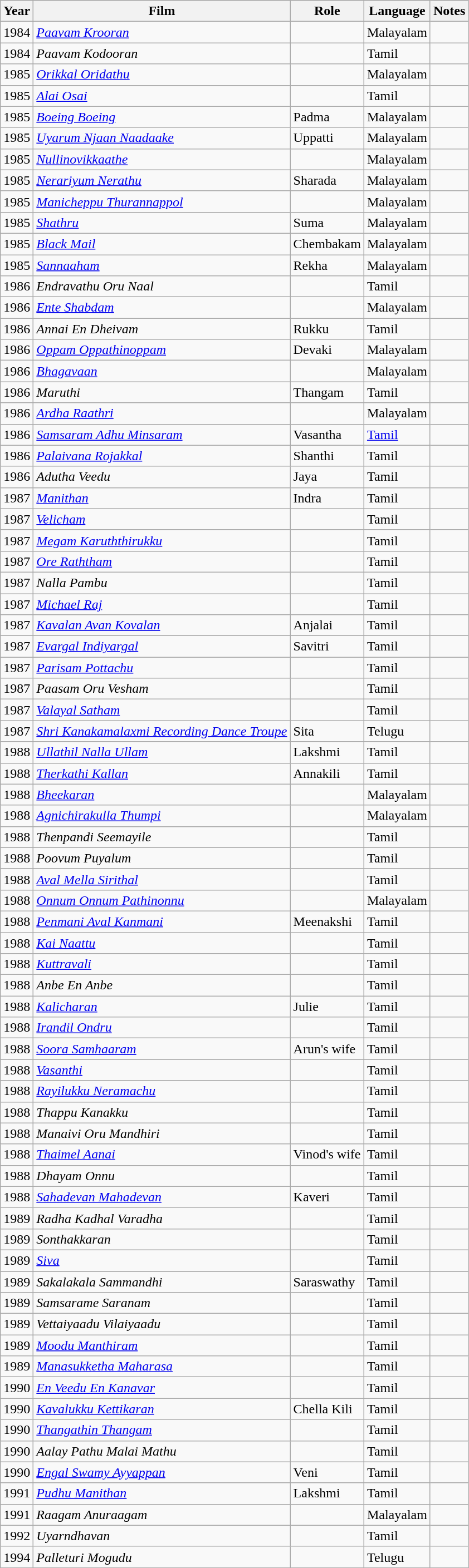<table class="wikitable sortable">
<tr>
<th>Year</th>
<th>Film</th>
<th>Role</th>
<th>Language</th>
<th class="unsortable">Notes</th>
</tr>
<tr>
<td>1984</td>
<td><em><a href='#'>Paavam Krooran</a></em></td>
<td></td>
<td>Malayalam</td>
<td></td>
</tr>
<tr>
<td>1984</td>
<td><em>Paavam Kodooran</em></td>
<td></td>
<td>Tamil</td>
<td></td>
</tr>
<tr>
<td>1985</td>
<td><em><a href='#'>Orikkal Oridathu</a></em></td>
<td></td>
<td>Malayalam</td>
<td></td>
</tr>
<tr>
<td>1985</td>
<td><em><a href='#'>Alai Osai</a></em></td>
<td></td>
<td>Tamil</td>
<td></td>
</tr>
<tr>
<td>1985</td>
<td><em><a href='#'>Boeing Boeing</a></em></td>
<td>Padma</td>
<td>Malayalam</td>
<td></td>
</tr>
<tr>
<td>1985</td>
<td><em><a href='#'>Uyarum Njaan Naadaake</a></em></td>
<td>Uppatti</td>
<td>Malayalam</td>
<td></td>
</tr>
<tr>
<td>1985</td>
<td><em><a href='#'>Nullinovikkaathe</a></em></td>
<td></td>
<td>Malayalam</td>
<td></td>
</tr>
<tr>
<td>1985</td>
<td><em><a href='#'>Nerariyum Nerathu</a></em></td>
<td>Sharada</td>
<td>Malayalam</td>
<td></td>
</tr>
<tr>
<td>1985</td>
<td><em><a href='#'>Manicheppu Thurannappol</a></em></td>
<td></td>
<td>Malayalam</td>
<td></td>
</tr>
<tr>
<td>1985</td>
<td><em><a href='#'>Shathru</a></em></td>
<td>Suma</td>
<td>Malayalam</td>
<td></td>
</tr>
<tr>
<td>1985</td>
<td><em><a href='#'>Black Mail</a></em></td>
<td>Chembakam</td>
<td>Malayalam</td>
<td></td>
</tr>
<tr>
<td>1985</td>
<td><em><a href='#'>Sannaaham</a></em></td>
<td>Rekha</td>
<td>Malayalam</td>
<td></td>
</tr>
<tr>
<td>1986</td>
<td><em>Endravathu Oru Naal</em></td>
<td></td>
<td>Tamil</td>
<td></td>
</tr>
<tr>
<td>1986</td>
<td><em><a href='#'>Ente Shabdam</a></em></td>
<td></td>
<td>Malayalam</td>
<td></td>
</tr>
<tr>
<td>1986</td>
<td><em>Annai En Dheivam</em></td>
<td>Rukku</td>
<td>Tamil</td>
<td></td>
</tr>
<tr>
<td>1986</td>
<td><em><a href='#'>Oppam Oppathinoppam</a></em></td>
<td>Devaki</td>
<td>Malayalam</td>
<td></td>
</tr>
<tr>
<td>1986</td>
<td><em><a href='#'>Bhagavaan</a></em></td>
<td></td>
<td>Malayalam</td>
<td></td>
</tr>
<tr>
<td>1986</td>
<td><em>Maruthi</em></td>
<td>Thangam</td>
<td>Tamil</td>
<td></td>
</tr>
<tr>
<td>1986</td>
<td><em><a href='#'>Ardha Raathri</a></em></td>
<td></td>
<td>Malayalam</td>
<td></td>
</tr>
<tr>
<td>1986</td>
<td><em><a href='#'>Samsaram Adhu Minsaram</a></em></td>
<td>Vasantha</td>
<td><a href='#'>Tamil</a></td>
<td></td>
</tr>
<tr>
<td>1986</td>
<td><em><a href='#'>Palaivana Rojakkal</a></em></td>
<td>Shanthi</td>
<td>Tamil</td>
<td></td>
</tr>
<tr>
<td>1986</td>
<td><em>Adutha Veedu</em></td>
<td>Jaya</td>
<td>Tamil</td>
<td></td>
</tr>
<tr>
<td>1987</td>
<td><em><a href='#'>Manithan</a></em></td>
<td>Indra</td>
<td>Tamil</td>
<td></td>
</tr>
<tr>
<td>1987</td>
<td><em><a href='#'>Velicham</a></em></td>
<td></td>
<td>Tamil</td>
<td></td>
</tr>
<tr>
<td>1987</td>
<td><em><a href='#'>Megam Karuththirukku</a></em></td>
<td></td>
<td>Tamil</td>
<td></td>
</tr>
<tr>
<td>1987</td>
<td><em><a href='#'>Ore Raththam</a></em></td>
<td></td>
<td>Tamil</td>
<td></td>
</tr>
<tr>
<td>1987</td>
<td><em>Nalla Pambu</em></td>
<td></td>
<td>Tamil</td>
<td></td>
</tr>
<tr>
<td>1987</td>
<td><em><a href='#'>Michael Raj</a></em></td>
<td></td>
<td>Tamil</td>
<td></td>
</tr>
<tr>
<td>1987</td>
<td><em><a href='#'>Kavalan Avan Kovalan</a></em></td>
<td>Anjalai</td>
<td>Tamil</td>
<td></td>
</tr>
<tr>
<td>1987</td>
<td><em><a href='#'>Evargal Indiyargal</a></em></td>
<td>Savitri</td>
<td>Tamil</td>
<td></td>
</tr>
<tr>
<td>1987</td>
<td><em><a href='#'>Parisam Pottachu</a></em></td>
<td></td>
<td>Tamil</td>
<td></td>
</tr>
<tr>
<td>1987</td>
<td><em>Paasam Oru Vesham</em></td>
<td></td>
<td>Tamil</td>
<td></td>
</tr>
<tr>
<td>1987</td>
<td><em><a href='#'>Valayal Satham</a></em></td>
<td></td>
<td>Tamil</td>
<td></td>
</tr>
<tr>
<td>1987</td>
<td><em><a href='#'>Shri Kanakamalaxmi Recording Dance Troupe</a></em></td>
<td>Sita</td>
<td>Telugu</td>
<td></td>
</tr>
<tr>
<td>1988</td>
<td><em><a href='#'>Ullathil Nalla Ullam</a></em></td>
<td>Lakshmi</td>
<td>Tamil</td>
<td></td>
</tr>
<tr>
<td>1988</td>
<td><em><a href='#'>Therkathi Kallan</a></em></td>
<td>Annakili</td>
<td>Tamil</td>
<td></td>
</tr>
<tr>
<td>1988</td>
<td><em><a href='#'>Bheekaran</a></em></td>
<td></td>
<td>Malayalam</td>
<td></td>
</tr>
<tr>
<td>1988</td>
<td><em><a href='#'>Agnichirakulla Thumpi</a></em></td>
<td></td>
<td>Malayalam</td>
<td></td>
</tr>
<tr>
<td>1988</td>
<td><em>Thenpandi Seemayile</em></td>
<td></td>
<td>Tamil</td>
<td></td>
</tr>
<tr>
<td>1988</td>
<td><em>Poovum Puyalum</em></td>
<td></td>
<td>Tamil</td>
<td></td>
</tr>
<tr>
<td>1988</td>
<td><em><a href='#'>Aval Mella Sirithal</a></em></td>
<td></td>
<td>Tamil</td>
<td></td>
</tr>
<tr>
<td>1988</td>
<td><em><a href='#'>Onnum Onnum Pathinonnu</a></em></td>
<td></td>
<td>Malayalam</td>
<td></td>
</tr>
<tr>
<td>1988</td>
<td><em><a href='#'>Penmani Aval Kanmani</a></em></td>
<td>Meenakshi</td>
<td>Tamil</td>
<td></td>
</tr>
<tr>
<td>1988</td>
<td><em><a href='#'>Kai Naattu</a></em></td>
<td></td>
<td>Tamil</td>
<td></td>
</tr>
<tr>
<td>1988</td>
<td><em><a href='#'>Kuttravali</a></em></td>
<td></td>
<td>Tamil</td>
<td></td>
</tr>
<tr>
<td>1988</td>
<td><em>Anbe En Anbe</em></td>
<td></td>
<td>Tamil</td>
<td></td>
</tr>
<tr>
<td>1988</td>
<td><em><a href='#'>Kalicharan</a></em></td>
<td>Julie</td>
<td>Tamil</td>
<td></td>
</tr>
<tr>
<td>1988</td>
<td><em><a href='#'>Irandil Ondru</a></em></td>
<td></td>
<td>Tamil</td>
<td></td>
</tr>
<tr>
<td>1988</td>
<td><em><a href='#'>Soora Samhaaram</a></em></td>
<td>Arun's wife</td>
<td>Tamil</td>
<td></td>
</tr>
<tr>
<td>1988</td>
<td><em><a href='#'>Vasanthi</a></em></td>
<td></td>
<td>Tamil</td>
<td></td>
</tr>
<tr>
<td>1988</td>
<td><em><a href='#'>Rayilukku Neramachu</a></em></td>
<td></td>
<td>Tamil</td>
<td></td>
</tr>
<tr>
<td>1988</td>
<td><em>Thappu Kanakku</em></td>
<td></td>
<td>Tamil</td>
<td></td>
</tr>
<tr>
<td>1988</td>
<td><em>Manaivi Oru Mandhiri</em></td>
<td></td>
<td>Tamil</td>
<td></td>
</tr>
<tr>
<td>1988</td>
<td><em><a href='#'>Thaimel Aanai</a></em></td>
<td>Vinod's wife</td>
<td>Tamil</td>
<td></td>
</tr>
<tr>
<td>1988</td>
<td><em>Dhayam Onnu</em></td>
<td></td>
<td>Tamil</td>
<td></td>
</tr>
<tr>
<td>1988</td>
<td><em><a href='#'>Sahadevan Mahadevan</a></em></td>
<td>Kaveri</td>
<td>Tamil</td>
<td></td>
</tr>
<tr>
<td>1989</td>
<td><em>Radha Kadhal Varadha</em></td>
<td></td>
<td>Tamil</td>
<td></td>
</tr>
<tr>
<td>1989</td>
<td><em>Sonthakkaran</em></td>
<td></td>
<td>Tamil</td>
<td></td>
</tr>
<tr>
<td>1989</td>
<td><em><a href='#'>Siva</a></em></td>
<td></td>
<td>Tamil</td>
<td></td>
</tr>
<tr>
<td>1989</td>
<td><em>Sakalakala Sammandhi</em></td>
<td>Saraswathy</td>
<td>Tamil</td>
<td></td>
</tr>
<tr>
<td>1989</td>
<td><em>Samsarame Saranam</em></td>
<td></td>
<td>Tamil</td>
<td></td>
</tr>
<tr>
<td>1989</td>
<td><em>Vettaiyaadu Vilaiyaadu</em></td>
<td></td>
<td>Tamil</td>
<td></td>
</tr>
<tr>
<td>1989</td>
<td><em><a href='#'>Moodu Manthiram</a></em></td>
<td></td>
<td>Tamil</td>
<td></td>
</tr>
<tr>
<td>1989</td>
<td><em><a href='#'>Manasukketha Maharasa</a></em></td>
<td></td>
<td>Tamil</td>
<td></td>
</tr>
<tr>
<td>1990</td>
<td><em><a href='#'>En Veedu En Kanavar</a></em></td>
<td></td>
<td>Tamil</td>
<td></td>
</tr>
<tr>
<td>1990</td>
<td><em><a href='#'>Kavalukku Kettikaran</a></em></td>
<td>Chella Kili</td>
<td>Tamil</td>
<td></td>
</tr>
<tr>
<td>1990</td>
<td><em><a href='#'>Thangathin Thangam</a></em></td>
<td></td>
<td>Tamil</td>
<td></td>
</tr>
<tr>
<td>1990</td>
<td><em>Aalay Pathu Malai Mathu</em></td>
<td></td>
<td>Tamil</td>
<td></td>
</tr>
<tr>
<td>1990</td>
<td><em><a href='#'>Engal Swamy Ayyappan</a></em></td>
<td>Veni</td>
<td>Tamil</td>
<td></td>
</tr>
<tr>
<td>1991</td>
<td><em><a href='#'>Pudhu Manithan</a></em></td>
<td>Lakshmi</td>
<td>Tamil</td>
<td></td>
</tr>
<tr>
<td>1991</td>
<td><em>Raagam Anuraagam</em></td>
<td></td>
<td>Malayalam</td>
<td></td>
</tr>
<tr>
<td>1992</td>
<td><em>Uyarndhavan</em></td>
<td></td>
<td>Tamil</td>
<td></td>
</tr>
<tr>
<td>1994</td>
<td><em>Palleturi Mogudu</em></td>
<td></td>
<td>Telugu</td>
<td></td>
</tr>
<tr>
</tr>
</table>
